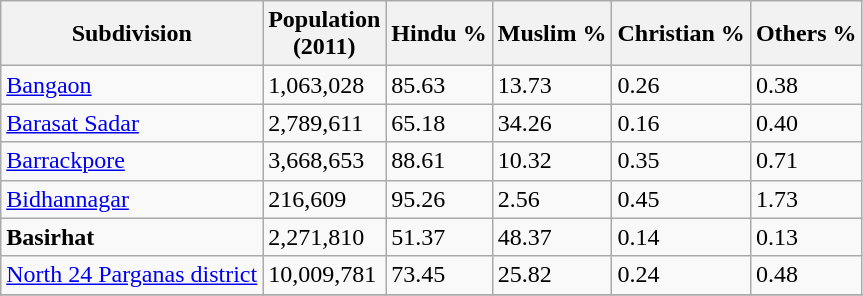<table class="wikitable sortable">
<tr>
<th>Subdivision</th>
<th>Population<br>(2011)</th>
<th>Hindu %</th>
<th>Muslim %</th>
<th>Christian %</th>
<th>Others %</th>
</tr>
<tr>
<td><a href='#'>Bangaon</a></td>
<td>1,063,028</td>
<td>85.63</td>
<td>13.73</td>
<td>0.26</td>
<td>0.38</td>
</tr>
<tr>
<td><a href='#'>Barasat Sadar</a></td>
<td>2,789,611</td>
<td>65.18</td>
<td>34.26</td>
<td>0.16</td>
<td>0.40</td>
</tr>
<tr>
<td><a href='#'>Barrackpore</a></td>
<td>3,668,653</td>
<td>88.61</td>
<td>10.32</td>
<td>0.35</td>
<td>0.71</td>
</tr>
<tr>
<td><a href='#'>Bidhannagar</a></td>
<td>216,609</td>
<td>95.26</td>
<td>2.56</td>
<td>0.45</td>
<td>1.73</td>
</tr>
<tr>
<td><strong>Basirhat</strong></td>
<td>2,271,810</td>
<td>51.37</td>
<td>48.37</td>
<td>0.14</td>
<td>0.13</td>
</tr>
<tr>
<td><a href='#'>North 24 Parganas district</a></td>
<td>10,009,781</td>
<td>73.45</td>
<td>25.82</td>
<td>0.24</td>
<td>0.48</td>
</tr>
<tr>
</tr>
</table>
